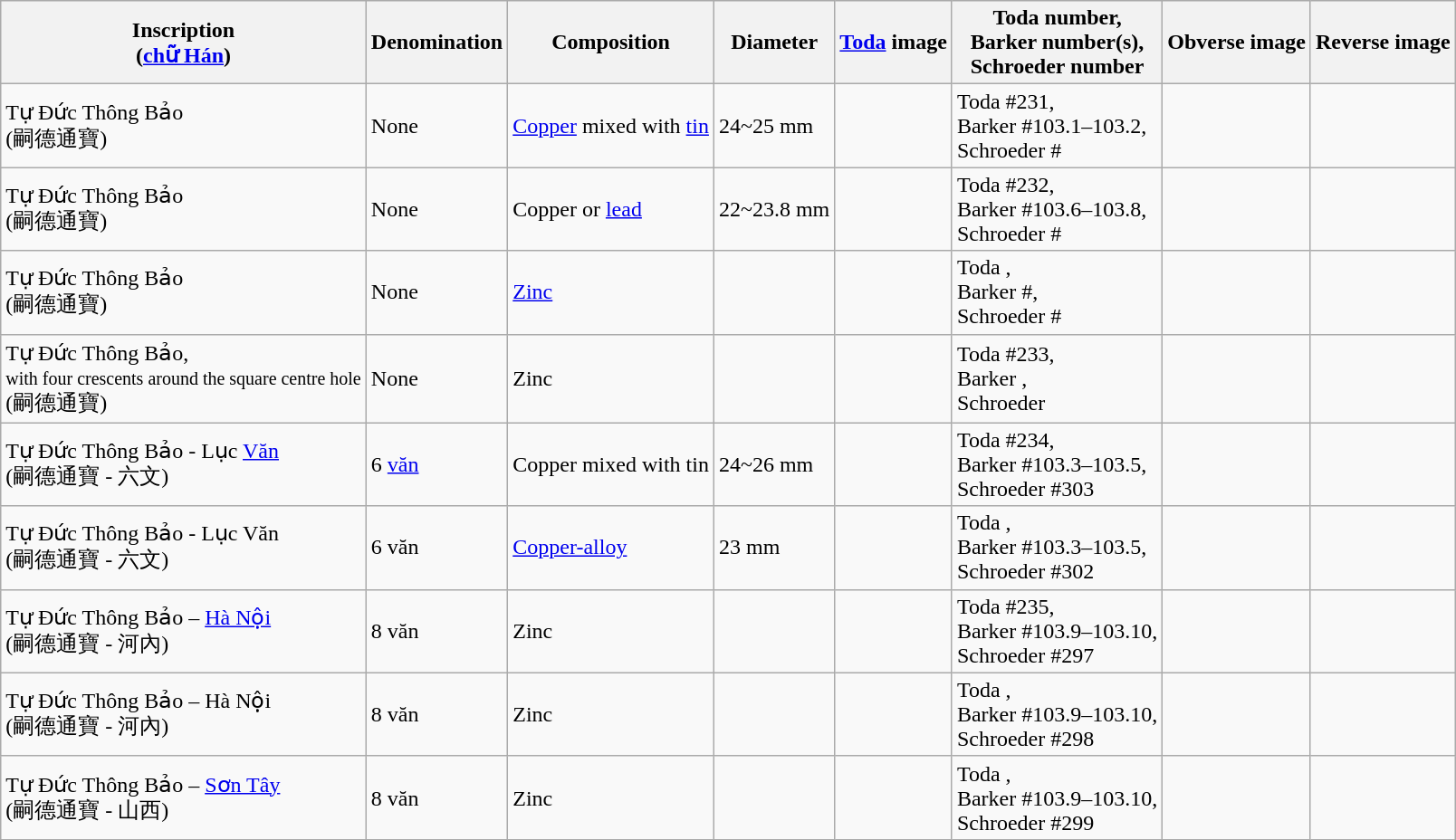<table class="wikitable">
<tr>
<th>Inscription<br>(<a href='#'>chữ Hán</a>)</th>
<th>Denomination</th>
<th>Composition</th>
<th>Diameter</th>
<th><a href='#'>Toda</a> image</th>
<th>Toda number,<br>Barker number(s),<br>Schroeder number</th>
<th>Obverse image</th>
<th>Reverse image</th>
</tr>
<tr>
<td>Tự Đức Thông Bảo<br>(嗣德通寶)</td>
<td>None</td>
<td><a href='#'>Copper</a> mixed with <a href='#'>tin</a></td>
<td>24~25 mm</td>
<td></td>
<td>Toda #231,<br>Barker #103.1–103.2,<br>Schroeder #</td>
<td></td>
<td></td>
</tr>
<tr>
<td>Tự Đức Thông Bảo<br>(嗣德通寶)</td>
<td>None</td>
<td>Copper or <a href='#'>lead</a></td>
<td>22~23.8 mm</td>
<td></td>
<td>Toda #232,<br>Barker #103.6–103.8,<br>Schroeder #</td>
<td></td>
<td></td>
</tr>
<tr>
<td>Tự Đức Thông Bảo<br>(嗣德通寶)</td>
<td>None</td>
<td><a href='#'>Zinc</a></td>
<td></td>
<td></td>
<td>Toda ,<br>Barker #,<br>Schroeder #</td>
<td></td>
<td></td>
</tr>
<tr>
<td>Tự Đức Thông Bảo,<br><small>with four crescents around the square centre hole</small><br>(嗣德通寶)</td>
<td>None</td>
<td>Zinc</td>
<td></td>
<td></td>
<td>Toda #233,<br>Barker ,<br>Schroeder </td>
<td></td>
<td></td>
</tr>
<tr>
<td>Tự Đức Thông Bảo - Lục <a href='#'>Văn</a><br>(嗣德通寶 - 六文)</td>
<td>6 <a href='#'>văn</a></td>
<td>Copper mixed with tin</td>
<td>24~26 mm</td>
<td></td>
<td>Toda #234,<br>Barker #103.3–103.5,<br>Schroeder #303</td>
<td></td>
<td></td>
</tr>
<tr>
<td>Tự Đức Thông Bảo - Lục Văn<br>(嗣德通寶 - 六文)</td>
<td>6 văn</td>
<td><a href='#'>Copper-alloy</a></td>
<td>23 mm</td>
<td></td>
<td>Toda ,<br>Barker #103.3–103.5,<br>Schroeder #302</td>
<td></td>
<td></td>
</tr>
<tr>
<td>Tự Đức Thông Bảo – <a href='#'>Hà Nội</a><br>(嗣德通寶 - 河內)</td>
<td>8 văn</td>
<td>Zinc</td>
<td></td>
<td></td>
<td>Toda #235,<br>Barker #103.9–103.10,<br>Schroeder #297</td>
<td></td>
<td></td>
</tr>
<tr>
<td>Tự Đức Thông Bảo – Hà Nội<br>(嗣德通寶 - 河內)</td>
<td>8 văn</td>
<td>Zinc</td>
<td></td>
<td></td>
<td>Toda ,<br>Barker #103.9–103.10,<br>Schroeder #298</td>
<td></td>
<td></td>
</tr>
<tr>
<td>Tự Đức Thông Bảo – <a href='#'>Sơn Tây</a><br>(嗣德通寶 - 山西)</td>
<td>8 văn</td>
<td>Zinc</td>
<td></td>
<td></td>
<td>Toda ,<br>Barker #103.9–103.10,<br>Schroeder #299</td>
<td></td>
<td></td>
</tr>
</table>
